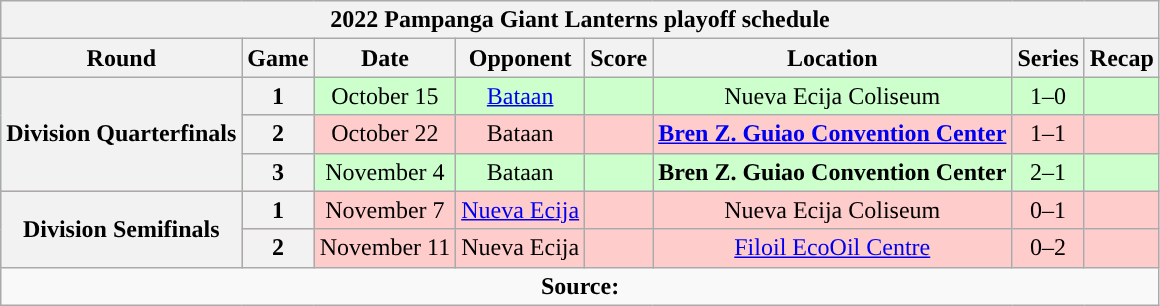<table class="wikitable" style="text-align:center">
<tr>
<th colspan=8>2022 Pampanga Giant Lanterns playoff schedule</th>
</tr>
<tr>
<th>Round</th>
<th>Game</th>
<th>Date</th>
<th>Opponent</th>
<th>Score</th>
<th>Location</th>
<th>Series</th>
<th>Recap<br></th>
</tr>
<tr style="background:#cfc">
<th rowspan=3>Division Quarterfinals</th>
<th>1</th>
<td>October 15</td>
<td><a href='#'>Bataan</a></td>
<td></td>
<td>Nueva Ecija Coliseum</td>
<td>1–0</td>
<td></td>
</tr>
<tr style="background:#fcc">
<th>2</th>
<td>October 22</td>
<td>Bataan</td>
<td></td>
<td><strong><a href='#'>Bren Z. Guiao Convention Center</a></strong></td>
<td>1–1</td>
<td></td>
</tr>
<tr style="background:#cfc">
<th>3</th>
<td>November 4</td>
<td>Bataan</td>
<td></td>
<td><strong>Bren Z. Guiao Convention Center</strong></td>
<td>2–1</td>
<td><br></td>
</tr>
<tr style="background:#fcc">
<th rowspan=2>Division Semifinals</th>
<th>1</th>
<td>November 7</td>
<td><a href='#'>Nueva Ecija</a></td>
<td></td>
<td>Nueva Ecija Coliseum</td>
<td>0–1</td>
<td></td>
</tr>
<tr style="background:#fcc">
<th>2</th>
<td>November 11</td>
<td>Nueva Ecija</td>
<td></td>
<td><a href='#'>Filoil EcoOil Centre</a></td>
<td>0–2</td>
<td></td>
</tr>
<tr>
<td colspan=8 align=center><strong>Source: </strong></td>
</tr>
</table>
